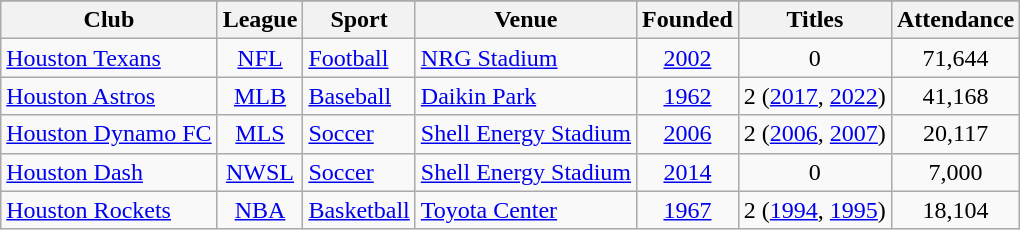<table class="wikitable">
<tr>
</tr>
<tr>
<th scope="col">Club</th>
<th scope="col">League</th>
<th scope="col">Sport</th>
<th scope="col">Venue</th>
<th scope="col">Founded</th>
<th scope="col">Titles</th>
<th scope="col">Attendance</th>
</tr>
<tr>
<td><a href='#'>Houston Texans</a></td>
<td align=center><a href='#'>NFL</a></td>
<td><a href='#'>Football</a></td>
<td><a href='#'>NRG Stadium</a></td>
<td align=center><a href='#'>2002</a></td>
<td align=center>0</td>
<td align=center>71,644</td>
</tr>
<tr>
<td><a href='#'>Houston Astros</a></td>
<td align=center><a href='#'>MLB</a></td>
<td><a href='#'>Baseball</a></td>
<td><a href='#'>Daikin Park</a></td>
<td align=center><a href='#'>1962</a></td>
<td align=center>2 (<a href='#'>2017</a>, <a href='#'>2022</a>)</td>
<td align=center>41,168</td>
</tr>
<tr>
<td><a href='#'>Houston Dynamo FC</a></td>
<td align=center><a href='#'>MLS</a></td>
<td><a href='#'>Soccer</a></td>
<td><a href='#'>Shell Energy Stadium</a></td>
<td align=center><a href='#'>2006</a></td>
<td align=center>2 (<a href='#'>2006</a>, <a href='#'>2007</a>)</td>
<td align=center>20,117</td>
</tr>
<tr>
<td><a href='#'>Houston Dash</a></td>
<td align=center><a href='#'>NWSL</a></td>
<td><a href='#'>Soccer</a></td>
<td><a href='#'>Shell Energy Stadium</a></td>
<td align=center><a href='#'>2014</a></td>
<td align=center>0</td>
<td align=center>7,000</td>
</tr>
<tr>
<td><a href='#'>Houston Rockets</a></td>
<td align=center><a href='#'>NBA</a></td>
<td><a href='#'>Basketball</a></td>
<td><a href='#'>Toyota Center</a></td>
<td align=center><a href='#'>1967</a></td>
<td align=center>2 (<a href='#'>1994</a>, <a href='#'>1995</a>)</td>
<td align=center>18,104</td>
</tr>
</table>
